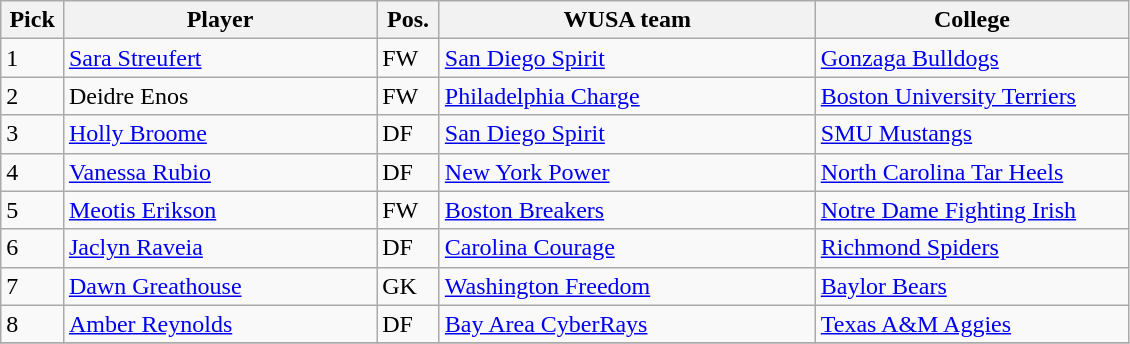<table class="wikitable">
<tr>
<th width="5%">Pick</th>
<th width="25%">Player</th>
<th width="5%">Pos.</th>
<th width="30%">WUSA team</th>
<th width="25%">College</th>
</tr>
<tr>
<td>1</td>
<td><a href='#'>Sara Streufert</a></td>
<td>FW</td>
<td><a href='#'>San Diego Spirit</a></td>
<td><a href='#'>Gonzaga Bulldogs</a></td>
</tr>
<tr>
<td>2</td>
<td>Deidre Enos</td>
<td>FW</td>
<td><a href='#'>Philadelphia Charge</a></td>
<td><a href='#'>Boston University Terriers</a></td>
</tr>
<tr>
<td>3</td>
<td><a href='#'>Holly Broome</a></td>
<td>DF</td>
<td><a href='#'>San Diego Spirit</a></td>
<td><a href='#'>SMU Mustangs</a></td>
</tr>
<tr>
<td>4</td>
<td><a href='#'>Vanessa Rubio</a></td>
<td>DF</td>
<td><a href='#'>New York Power</a></td>
<td><a href='#'>North Carolina Tar Heels</a></td>
</tr>
<tr>
<td>5</td>
<td><a href='#'>Meotis Erikson</a></td>
<td>FW</td>
<td><a href='#'>Boston Breakers</a></td>
<td><a href='#'>Notre Dame Fighting Irish</a></td>
</tr>
<tr>
<td>6</td>
<td><a href='#'>Jaclyn Raveia</a></td>
<td>DF</td>
<td><a href='#'>Carolina Courage</a></td>
<td><a href='#'>Richmond Spiders</a></td>
</tr>
<tr>
<td>7</td>
<td><a href='#'>Dawn Greathouse</a></td>
<td>GK</td>
<td><a href='#'>Washington Freedom</a></td>
<td><a href='#'>Baylor Bears</a></td>
</tr>
<tr>
<td>8</td>
<td><a href='#'>Amber Reynolds</a></td>
<td>DF</td>
<td><a href='#'>Bay Area CyberRays</a></td>
<td><a href='#'>Texas A&M Aggies</a></td>
</tr>
<tr>
</tr>
</table>
